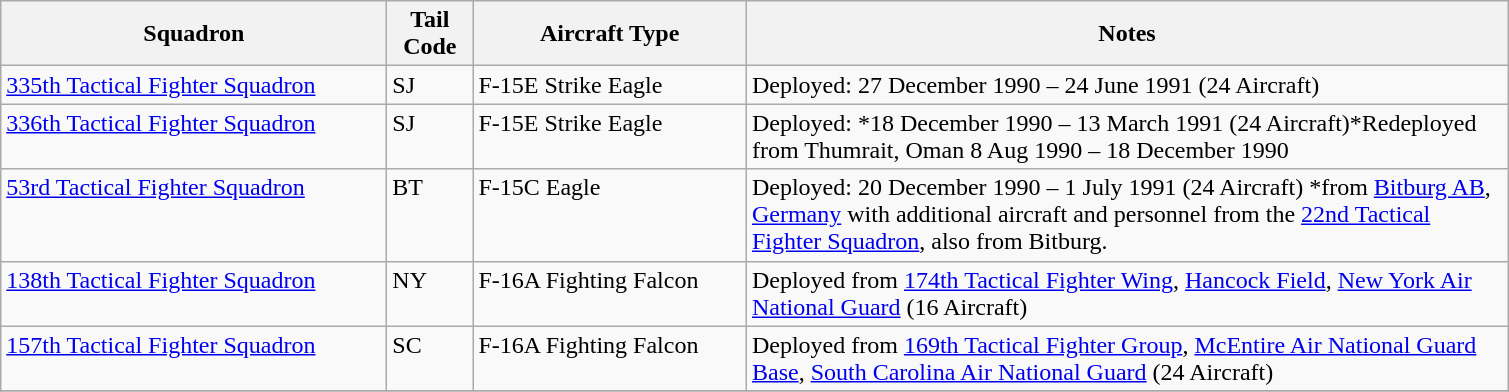<table class="wikitable">
<tr>
<th scope="col" width="250">Squadron</th>
<th scope="col" width="50">Tail Code</th>
<th scope="col" width="175">Aircraft Type</th>
<th scope="col" width="500">Notes</th>
</tr>
<tr valign="top">
<td><a href='#'>335th Tactical Fighter Squadron</a></td>
<td>SJ</td>
<td>F-15E Strike Eagle</td>
<td>Deployed: 27 December 1990 – 24 June 1991 (24 Aircraft)</td>
</tr>
<tr valign="top">
<td><a href='#'>336th Tactical Fighter Squadron</a></td>
<td>SJ</td>
<td>F-15E Strike Eagle</td>
<td>Deployed: *18 December 1990 – 13 March 1991 (24 Aircraft)*Redeployed from Thumrait, Oman 8 Aug 1990 – 18 December 1990</td>
</tr>
<tr valign="top">
<td><a href='#'>53rd Tactical Fighter Squadron</a></td>
<td>BT</td>
<td>F-15C Eagle</td>
<td>Deployed: 20 December 1990 – 1 July 1991 (24 Aircraft) *from <a href='#'>Bitburg AB</a>, <a href='#'>Germany</a> with additional aircraft and personnel from the <a href='#'>22nd Tactical Fighter Squadron</a>, also from Bitburg.</td>
</tr>
<tr valign="top">
<td><a href='#'>138th Tactical Fighter Squadron</a></td>
<td>NY</td>
<td>F-16A Fighting Falcon</td>
<td>Deployed from <a href='#'>174th Tactical Fighter Wing</a>, <a href='#'>Hancock Field</a>, <a href='#'>New York Air National Guard</a> (16 Aircraft)</td>
</tr>
<tr valign="top">
<td><a href='#'>157th Tactical Fighter Squadron</a></td>
<td>SC</td>
<td>F-16A Fighting Falcon</td>
<td>Deployed from <a href='#'>169th Tactical Fighter Group</a>, <a href='#'>McEntire Air National Guard Base</a>, <a href='#'>South Carolina Air National Guard</a> (24 Aircraft)</td>
</tr>
<tr>
</tr>
</table>
